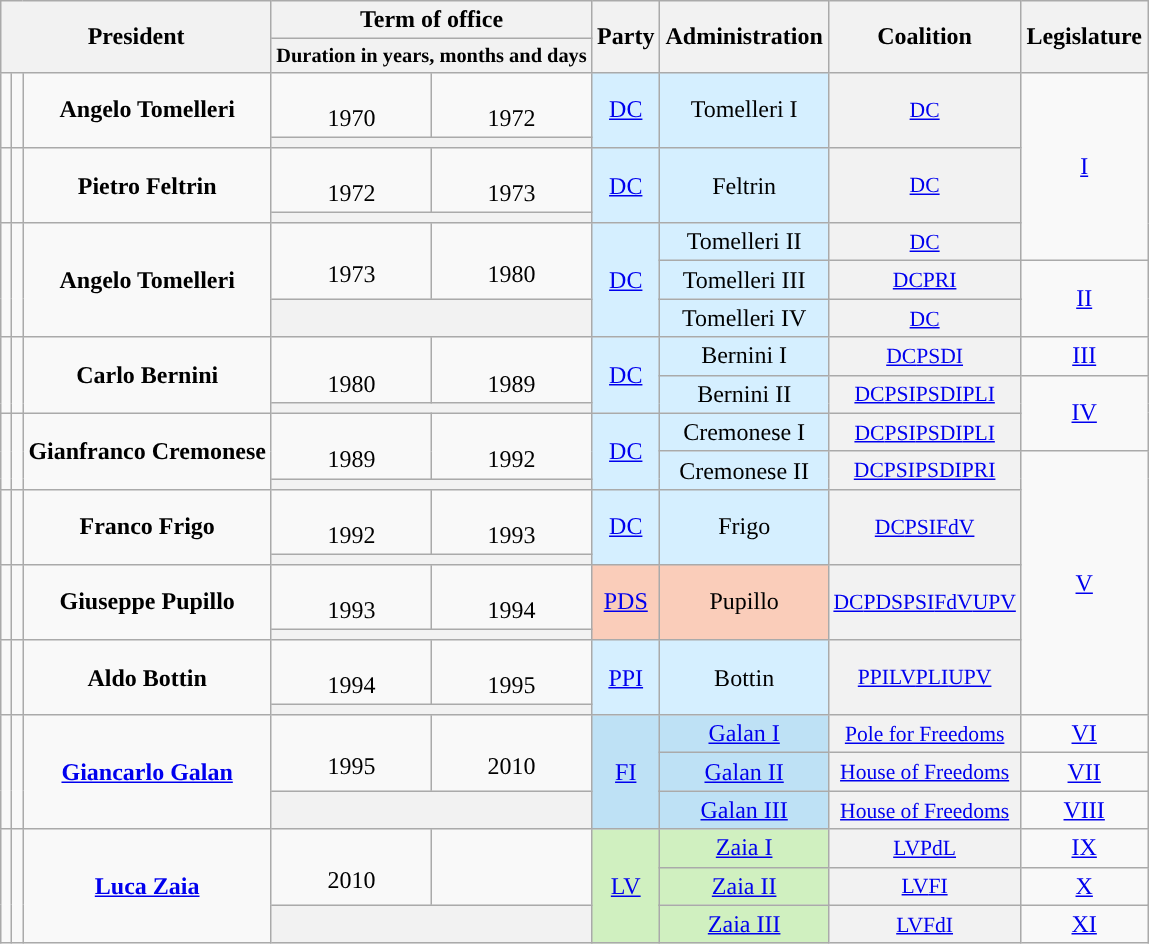<table class="wikitable" style="text-align:center">
<tr>
<th rowspan=2 colspan=3>President</th>
<th colspan=2>Term of office</th>
<th rowspan=2>Party</th>
<th rowspan=2>Administration</th>
<th rowspan=2 style="font-size:100%; line-height:normal">Coalition</th>
<th rowspan=2>Legislature</th>
</tr>
<tr>
<th colspan=2 style="font-size:85%; line-height:normal">Duration in years, months and days</th>
</tr>
<tr>
<td rowspan=2><strong></strong></td>
<td rowspan=2></td>
<td rowspan=2><strong>Angelo Tomelleri</strong><br></td>
<td><br>1970</td>
<td><br>1972</td>
<td rowspan=2 bgcolor=#D5EFFF><a href='#'>DC</a></td>
<td rowspan=2 bgcolor=#D5EFFF>Tomelleri I</td>
<th rowspan=2 style="font-weight:normal; text-align:center; font-size:90%"><a href='#'>DC</a></th>
<td rowspan=5><a href='#'>I<br></a></td>
</tr>
<tr>
<th colspan=2 style="font-weight:normal; text-align:center; font-size:90%"></th>
</tr>
<tr>
<td rowspan=2><strong></strong></td>
<td rowspan=2></td>
<td rowspan=2><strong>Pietro Feltrin</strong><br></td>
<td><br>1972</td>
<td><br>1973</td>
<td rowspan=2 bgcolor=#D5EFFF><a href='#'>DC</a></td>
<td rowspan=2 bgcolor=#D5EFFF>Feltrin</td>
<th rowspan=2 style="font-weight:normal; text-align:center; font-size:90%"><a href='#'>DC</a></th>
</tr>
<tr>
<th colspan=2 style="font-weight:normal; text-align:center; font-size:90%"></th>
</tr>
<tr>
<td rowspan=4><strong></strong></td>
<td rowspan=4></td>
<td rowspan=4><strong>Angelo Tomelleri</strong><br></td>
<td rowspan=3><br>1973</td>
<td rowspan=3><br>1980</td>
<td rowspan=4 bgcolor=#D5EFFF><a href='#'>DC</a></td>
<td bgcolor=#D5EFFF>Tomelleri II</td>
<th style="font-weight:normal; text-align:center; font-size:90%"><a href='#'>DC</a></th>
</tr>
<tr>
<td bgcolor=#D5EFFF>Tomelleri III</td>
<th style="font-weight:normal; text-align:center; font-size:90%"><a href='#'>DC</a><a href='#'>PRI</a></th>
<td rowspan=3><a href='#'>II<br></a></td>
</tr>
<tr>
<td rowspan=2 bgcolor=#D5EFFF>Tomelleri IV</td>
<th rowspan=2 style="font-weight:normal; text-align:center; font-size:90%"><a href='#'>DC</a></th>
</tr>
<tr>
<th colspan=2 style="font-weight:normal; text-align:center; font-size:90%"></th>
</tr>
<tr>
<td rowspan=3><strong></strong></td>
<td rowspan=3></td>
<td rowspan=3><strong>Carlo Bernini</strong><br></td>
<td rowspan=2><br>1980</td>
<td rowspan=2><br>1989</td>
<td rowspan=3 bgcolor=#D5EFFF><a href='#'>DC</a></td>
<td bgcolor=#D5EFFF>Bernini I</td>
<th style="font-weight:normal; text-align:center; font-size:90%"><a href='#'>DC</a><a href='#'>PSDI</a></th>
<td><a href='#'>III<br></a></td>
</tr>
<tr>
<td rowspan=2 bgcolor=#D5EFFF>Bernini II</td>
<th rowspan=2 style="font-weight:normal; text-align:center; font-size:90%"><a href='#'>DC</a><a href='#'>PSI</a><a href='#'>PSDI</a><a href='#'>PLI</a></th>
<td rowspan=3><a href='#'>IV<br></a></td>
</tr>
<tr>
<th colspan=2 style="font-weight:normal; text-align:center; font-size:90%"></th>
</tr>
<tr>
<td rowspan=3><strong></strong></td>
<td rowspan=3></td>
<td rowspan=3><strong>Gianfranco Cremonese</strong><br></td>
<td rowspan=2><br>1989</td>
<td rowspan=2><br>1992</td>
<td rowspan=3 bgcolor=#D5EFFF><a href='#'>DC</a></td>
<td bgcolor=#D5EFFF>Cremonese I</td>
<th style="font-weight:normal; text-align:center; font-size:90%"><a href='#'>DC</a><a href='#'>PSI</a><a href='#'>PSDI</a><a href='#'>PLI</a></th>
</tr>
<tr>
<td rowspan=2 bgcolor=#D5EFFF>Cremonese II</td>
<th rowspan=2 style="font-weight:normal; text-align:center; font-size:90%"><a href='#'>DC</a><a href='#'>PSI</a><a href='#'>PSDI</a><a href='#'>PRI</a></th>
<td rowspan=8><a href='#'>V<br></a></td>
</tr>
<tr>
<th colspan=2 style="font-weight:normal; text-align:center; font-size:90%"></th>
</tr>
<tr>
<td rowspan=2><strong></strong></td>
<td rowspan=2></td>
<td rowspan=2><strong>Franco Frigo</strong><br></td>
<td><br>1992</td>
<td><br>1993</td>
<td rowspan=2 bgcolor=#D5EFFF><a href='#'>DC</a></td>
<td rowspan=2 bgcolor=#D5EFFF>Frigo</td>
<th rowspan=2 style="font-weight:normal; text-align:center; font-size:90%"><a href='#'>DC</a><a href='#'>PSI</a><a href='#'>FdV</a></th>
</tr>
<tr>
<th colspan=2 style="font-weight:normal; text-align:center; font-size:90%"></th>
</tr>
<tr>
<td rowspan=2><strong></strong></td>
<td rowspan=2></td>
<td rowspan=2><strong>Giuseppe Pupillo</strong><br></td>
<td><br>1993</td>
<td><br>1994</td>
<td rowspan=2 bgcolor=#FACDBA><a href='#'>PDS</a></td>
<td rowspan=2 bgcolor=#FACDBA>Pupillo</td>
<th rowspan=2 style="font-weight:normal; text-align:center; font-size:90%"><a href='#'>DC</a><a href='#'>PDS</a><a href='#'>PSI</a><a href='#'>FdV</a><a href='#'>UPV</a></th>
</tr>
<tr>
<th colspan=2 style="font-weight:normal; text-align:center; font-size:90%"></th>
</tr>
<tr>
<td rowspan=2><strong></strong></td>
<td rowspan=2></td>
<td rowspan=2><strong>Aldo Bottin</strong><br></td>
<td><br>1994</td>
<td><br>1995</td>
<td rowspan=2 bgcolor=#D5EFFF><a href='#'>PPI</a></td>
<td rowspan=2 bgcolor=#D5EFFF>Bottin</td>
<th rowspan=2 style="font-weight:normal; text-align:center; font-size:90%"><a href='#'>PPI</a><a href='#'>LV</a><a href='#'>PLI</a><a href='#'>UPV</a></th>
</tr>
<tr>
<th colspan=2 style="font-weight:normal; text-align:center; font-size:90%"></th>
</tr>
<tr>
<td rowspan=4><strong></strong></td>
<td rowspan=4></td>
<td rowspan=4><strong><a href='#'>Giancarlo Galan</a></strong><br></td>
<td rowspan=3><br>1995</td>
<td rowspan=3><br>2010</td>
<td rowspan=4 bgcolor=#BEE1F5><a href='#'>FI</a></td>
<td bgcolor=#BEE1F5><a href='#'>Galan I</a></td>
<th style="font-weight:normal; text-align:center; font-size:90%"><a href='#'>Pole for Freedoms</a><br></th>
<td><a href='#'>VI<br></a></td>
</tr>
<tr>
<td bgcolor=#BEE1F5><a href='#'>Galan II</a></td>
<th style="font-weight:normal; text-align:center; font-size:90%"><a href='#'>House of Freedoms</a><br></th>
<td><a href='#'>VII<br></a></td>
</tr>
<tr>
<td rowspan=2 bgcolor=#BEE1F5><a href='#'>Galan III</a></td>
<th rowspan=2 style="font-weight:normal; text-align:center; font-size:90%"><a href='#'>House of Freedoms</a><br></th>
<td rowspan=2><a href='#'>VIII<br></a></td>
</tr>
<tr>
<th colspan=2 style="font-weight:normal; text-align:center; font-size:90%"></th>
</tr>
<tr>
<td rowspan=4><strong></strong></td>
<td rowspan=4></td>
<td rowspan=4><strong><a href='#'>Luca Zaia</a></strong><br></td>
<td rowspan=3><br>2010</td>
<td rowspan=3></td>
<td rowspan=4 bgcolor=#D0F0C0><a href='#'>LV</a></td>
<td bgcolor=#D0F0C0><a href='#'>Zaia I</a></td>
<th style="font-weight:normal; text-align:center; font-size:90%"><a href='#'>LV</a><a href='#'>PdL</a></th>
<td><a href='#'>IX<br></a></td>
</tr>
<tr>
<td bgcolor=#D0F0C0><a href='#'>Zaia II</a></td>
<th style="font-weight:normal; text-align:center; font-size:90%"><a href='#'>LV</a><a href='#'>FI</a></th>
<td><a href='#'>X<br></a></td>
</tr>
<tr>
<td rowspan=2 bgcolor=#D0F0C0><a href='#'>Zaia III</a></td>
<th rowspan=2 style="font-weight:normal; text-align:center; font-size:90%"><a href='#'>LV</a><a href='#'>FdI</a></th>
<td rowspan=2><a href='#'>XI<br></a></td>
</tr>
<tr>
<th colspan=2 style="font-weight:normal; text-align:center; font-size:90%"></th>
</tr>
</table>
